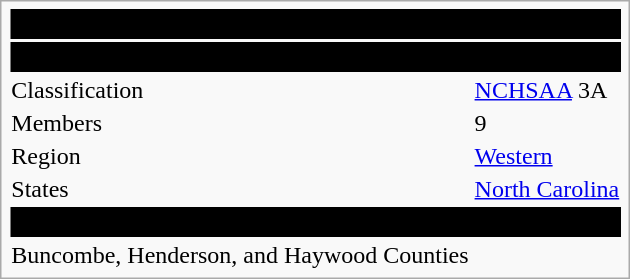<table class="infobox">
<tr>
<th colspan="2"  style="text-align:center; background:#000;"><span><strong>Mountain Athletic Conference</strong></span></th>
</tr>
<tr>
<th colspan="2"  style="text-align:center; background:#000;"><span><strong>Data</strong></span></th>
</tr>
<tr>
<td>Classification</td>
<td><a href='#'>NCHSAA</a> 3A</td>
</tr>
<tr>
<td>Members</td>
<td>9</td>
</tr>
<tr>
<td>Region</td>
<td><a href='#'>Western</a></td>
</tr>
<tr>
<td>States</td>
<td><a href='#'>North Carolina</a></td>
</tr>
<tr>
<th colspan="2"  style="text-align:center; background:#000;"><span><strong>Locations</strong></span></th>
</tr>
<tr>
<td>Buncombe, Henderson, and Haywood Counties</td>
</tr>
</table>
